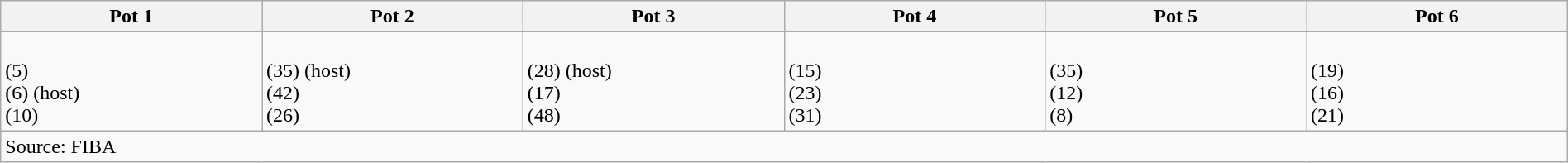<table class=wikitable width=100%>
<tr>
<th width=16%>Pot 1</th>
<th width=16%>Pot 2</th>
<th width=16%>Pot 3</th>
<th width=16%>Pot 4</th>
<th width=16%>Pot 5</th>
<th width=16%>Pot 6</th>
</tr>
<tr>
<td><br> (5)<br> (6) (host)<br> (10)</td>
<td><br> (35) (host)<br> (42)<br> (26)</td>
<td><br> (28) (host)<br> (17)<br> (48)</td>
<td><br> (15)<br> (23)<br> (31)</td>
<td><br> (35)<br> (12)<br> (8)</td>
<td><br> (19)<br> (16)<br> (21)</td>
</tr>
<tr>
<td colspan=6>Source: FIBA </td>
</tr>
</table>
